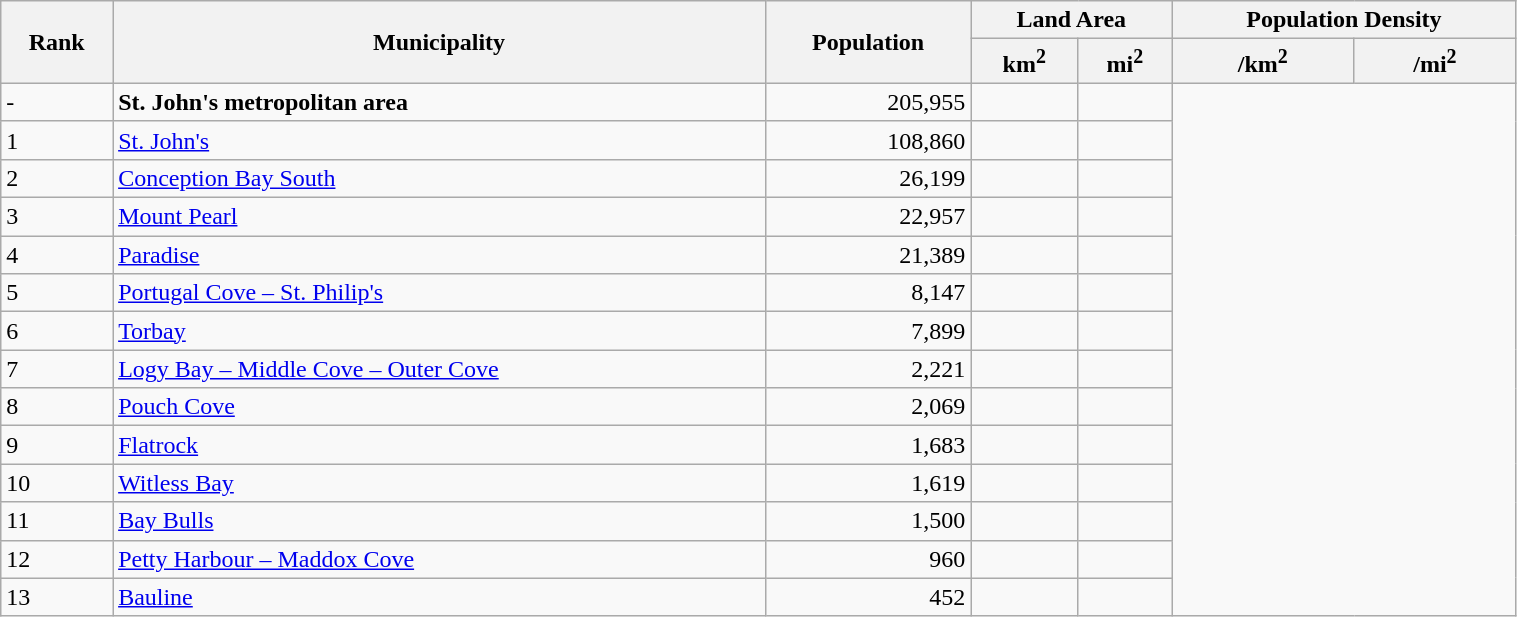<table class="wikitable" align="left" width="80%">
<tr>
<th rowspan=2>Rank</th>
<th rowspan=2>Municipality</th>
<th rowspan=2>Population</th>
<th colspan=2>Land Area</th>
<th colspan=2>Population Density</th>
</tr>
<tr>
<th>km<sup>2</sup></th>
<th>mi<sup>2</sup></th>
<th>/km<sup>2</sup></th>
<th>/mi<sup>2</sup></th>
</tr>
<tr>
<td>-</td>
<td><strong>St. John's metropolitan area</strong></td>
<td align="right">205,955</td>
<td></td>
<td></td>
</tr>
<tr>
<td>1</td>
<td><a href='#'>St. John's</a></td>
<td align="right">108,860</td>
<td></td>
<td></td>
</tr>
<tr>
<td>2</td>
<td><a href='#'>Conception Bay South</a></td>
<td align="right">26,199</td>
<td></td>
<td></td>
</tr>
<tr>
<td>3</td>
<td><a href='#'>Mount Pearl</a></td>
<td align="right">22,957</td>
<td></td>
<td></td>
</tr>
<tr>
<td>4</td>
<td><a href='#'>Paradise</a></td>
<td align="right">21,389</td>
<td></td>
<td></td>
</tr>
<tr>
<td>5</td>
<td><a href='#'>Portugal Cove – St. Philip's</a></td>
<td align="right">8,147</td>
<td></td>
<td></td>
</tr>
<tr>
<td>6</td>
<td><a href='#'>Torbay</a></td>
<td align="right">7,899</td>
<td></td>
<td></td>
</tr>
<tr>
<td>7</td>
<td><a href='#'>Logy Bay – Middle Cove – Outer Cove</a></td>
<td align="right">2,221</td>
<td></td>
<td></td>
</tr>
<tr>
<td>8</td>
<td><a href='#'>Pouch Cove</a></td>
<td align="right">2,069</td>
<td></td>
<td></td>
</tr>
<tr>
<td>9</td>
<td><a href='#'>Flatrock</a></td>
<td align="right">1,683</td>
<td></td>
<td></td>
</tr>
<tr>
<td>10</td>
<td><a href='#'>Witless Bay</a></td>
<td align="right">1,619</td>
<td></td>
<td></td>
</tr>
<tr>
<td>11</td>
<td><a href='#'>Bay Bulls</a></td>
<td align="right">1,500</td>
<td></td>
<td></td>
</tr>
<tr>
<td>12</td>
<td><a href='#'>Petty Harbour – Maddox Cove</a></td>
<td align="right">960</td>
<td></td>
<td></td>
</tr>
<tr>
<td>13</td>
<td><a href='#'>Bauline</a></td>
<td align="right">452</td>
<td></td>
<td></td>
</tr>
</table>
